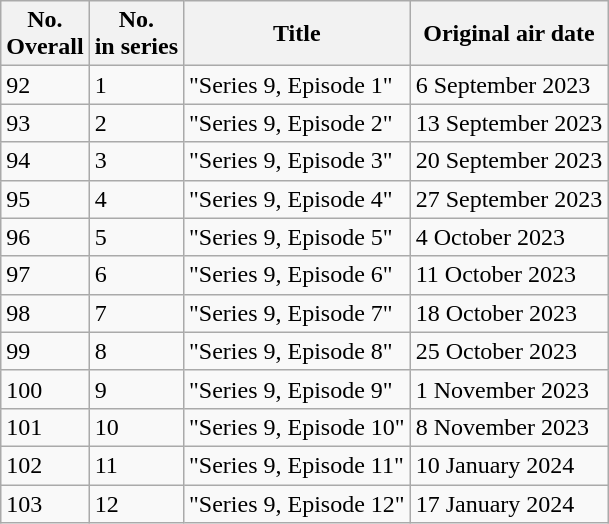<table class="wikitable">
<tr>
<th>No.<br>Overall</th>
<th>No.<br>in series</th>
<th>Title</th>
<th>Original air date</th>
</tr>
<tr>
<td>92</td>
<td>1</td>
<td>"Series 9, Episode 1"</td>
<td>6 September 2023</td>
</tr>
<tr>
<td>93</td>
<td>2</td>
<td>"Series 9, Episode 2"</td>
<td>13 September 2023</td>
</tr>
<tr>
<td>94</td>
<td>3</td>
<td>"Series 9, Episode 3"</td>
<td>20 September 2023</td>
</tr>
<tr>
<td>95</td>
<td>4</td>
<td>"Series 9, Episode 4"</td>
<td>27 September 2023</td>
</tr>
<tr>
<td>96</td>
<td>5</td>
<td>"Series 9, Episode 5"</td>
<td>4 October 2023</td>
</tr>
<tr>
<td>97</td>
<td>6</td>
<td>"Series 9, Episode 6"</td>
<td>11 October 2023</td>
</tr>
<tr>
<td>98</td>
<td>7</td>
<td>"Series 9, Episode 7"</td>
<td>18 October 2023</td>
</tr>
<tr>
<td>99</td>
<td>8</td>
<td>"Series 9, Episode 8"</td>
<td>25 October 2023</td>
</tr>
<tr>
<td>100</td>
<td>9</td>
<td>"Series 9, Episode 9"</td>
<td>1 November 2023</td>
</tr>
<tr>
<td>101</td>
<td>10</td>
<td>"Series 9, Episode 10"</td>
<td>8 November 2023</td>
</tr>
<tr>
<td>102</td>
<td>11</td>
<td>"Series 9, Episode 11"</td>
<td>10 January 2024</td>
</tr>
<tr>
<td>103</td>
<td>12</td>
<td>"Series 9, Episode 12"</td>
<td>17 January 2024</td>
</tr>
</table>
